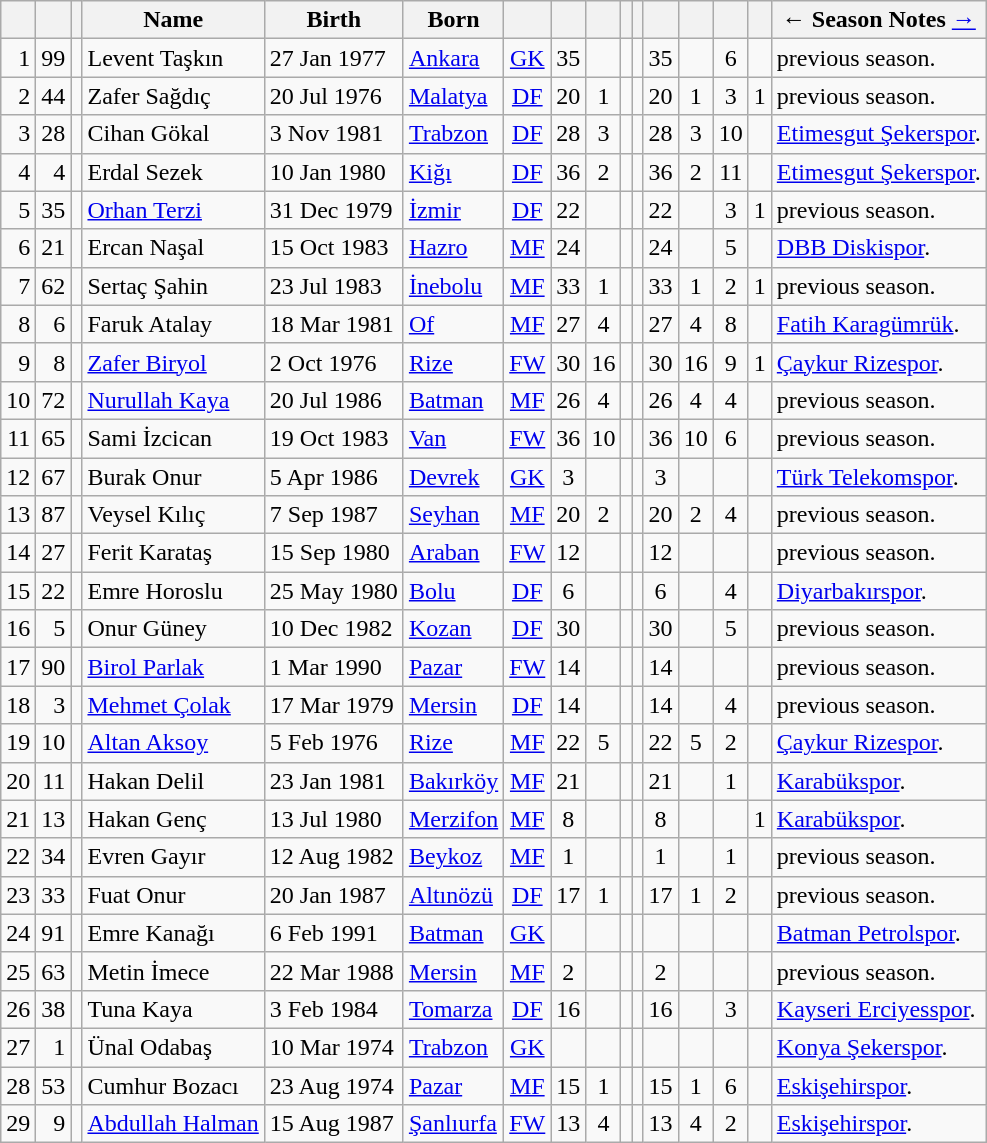<table class="wikitable sortable">
<tr>
<th></th>
<th></th>
<th></th>
<th>Name</th>
<th>Birth</th>
<th>Born</th>
<th></th>
<th></th>
<th></th>
<th></th>
<th></th>
<th></th>
<th></th>
<th></th>
<th></th>
<th>← Season Notes <a href='#'>→</a></th>
</tr>
<tr>
<td align="right">1</td>
<td align="right">99</td>
<td></td>
<td>Levent Taşkın</td>
<td>27 Jan 1977</td>
<td><a href='#'>Ankara</a></td>
<td align="center"><a href='#'>GK</a></td>
<td align="center">35</td>
<td></td>
<td></td>
<td></td>
<td align="center">35</td>
<td></td>
<td align="center">6</td>
<td></td>
<td> previous season.</td>
</tr>
<tr>
<td align="right">2</td>
<td align="right">44</td>
<td></td>
<td>Zafer Sağdıç</td>
<td>20 Jul 1976</td>
<td><a href='#'>Malatya</a></td>
<td align="center"><a href='#'>DF</a></td>
<td align="center">20</td>
<td align="center">1</td>
<td></td>
<td></td>
<td align="center">20</td>
<td align="center">1</td>
<td align="center">3</td>
<td align="center">1</td>
<td> previous season.</td>
</tr>
<tr>
<td align="right">3</td>
<td align="right">28</td>
<td></td>
<td>Cihan Gökal</td>
<td>3 Nov 1981</td>
<td><a href='#'>Trabzon</a></td>
<td align="center"><a href='#'>DF</a></td>
<td align="center">28</td>
<td align="center">3</td>
<td></td>
<td></td>
<td align="center">28</td>
<td align="center">3</td>
<td align="center">10</td>
<td></td>
<td> <a href='#'>Etimesgut Şekerspor</a>.</td>
</tr>
<tr>
<td align="right">4</td>
<td align="right">4</td>
<td></td>
<td>Erdal Sezek</td>
<td>10 Jan 1980</td>
<td><a href='#'>Kiğı</a></td>
<td align="center"><a href='#'>DF</a></td>
<td align="center">36</td>
<td align="center">2</td>
<td></td>
<td></td>
<td align="center">36</td>
<td align="center">2</td>
<td align="center">11</td>
<td></td>
<td> <a href='#'>Etimesgut Şekerspor</a>.</td>
</tr>
<tr>
<td align="right">5</td>
<td align="right">35</td>
<td></td>
<td><a href='#'>Orhan Terzi</a></td>
<td>31 Dec 1979</td>
<td><a href='#'>İzmir</a></td>
<td align="center"><a href='#'>DF</a></td>
<td align="center">22</td>
<td></td>
<td></td>
<td></td>
<td align="center">22</td>
<td></td>
<td align="center">3</td>
<td align="center">1</td>
<td> previous season.</td>
</tr>
<tr>
<td align="right">6</td>
<td align="right">21</td>
<td></td>
<td>Ercan Naşal</td>
<td>15 Oct 1983</td>
<td><a href='#'>Hazro</a></td>
<td align="center"><a href='#'>MF</a></td>
<td align="center">24</td>
<td></td>
<td></td>
<td></td>
<td align="center">24</td>
<td></td>
<td align="center">5</td>
<td></td>
<td> <a href='#'>DBB Diskispor</a>.</td>
</tr>
<tr>
<td align="right">7</td>
<td align="right">62</td>
<td></td>
<td>Sertaç Şahin</td>
<td>23 Jul 1983</td>
<td><a href='#'>İnebolu</a></td>
<td align="center"><a href='#'>MF</a></td>
<td align="center">33</td>
<td align="center">1</td>
<td></td>
<td></td>
<td align="center">33</td>
<td align="center">1</td>
<td align="center">2</td>
<td align="center">1</td>
<td> previous season.</td>
</tr>
<tr>
<td align="right">8</td>
<td align="right">6</td>
<td></td>
<td>Faruk Atalay</td>
<td>18 Mar 1981</td>
<td><a href='#'>Of</a></td>
<td align="center"><a href='#'>MF</a></td>
<td align="center">27</td>
<td align="center">4</td>
<td></td>
<td></td>
<td align="center">27</td>
<td align="center">4</td>
<td align="center">8</td>
<td align="center"></td>
<td> <a href='#'>Fatih Karagümrük</a>.</td>
</tr>
<tr>
<td align="right">9</td>
<td align="right">8</td>
<td></td>
<td><a href='#'>Zafer Biryol</a></td>
<td>2 Oct 1976</td>
<td><a href='#'>Rize</a></td>
<td align="center"><a href='#'>FW</a></td>
<td align="center">30</td>
<td align="center">16</td>
<td></td>
<td></td>
<td align="center">30</td>
<td align="center">16</td>
<td align="center">9</td>
<td align="center">1</td>
<td> <a href='#'>Çaykur Rizespor</a>.</td>
</tr>
<tr>
<td align="right">10</td>
<td align="right">72</td>
<td></td>
<td><a href='#'>Nurullah Kaya</a></td>
<td>20 Jul 1986</td>
<td><a href='#'>Batman</a></td>
<td align="center"><a href='#'>MF</a></td>
<td align="center">26</td>
<td align="center">4</td>
<td></td>
<td></td>
<td align="center">26</td>
<td align="center">4</td>
<td align="center">4</td>
<td></td>
<td> previous season.</td>
</tr>
<tr>
<td align="right">11</td>
<td align="right">65</td>
<td></td>
<td>Sami İzcican</td>
<td>19 Oct 1983</td>
<td><a href='#'>Van</a></td>
<td align="center"><a href='#'>FW</a></td>
<td align="center">36</td>
<td align="center">10</td>
<td></td>
<td></td>
<td align="center">36</td>
<td align="center">10</td>
<td align="center">6</td>
<td></td>
<td> previous season.</td>
</tr>
<tr>
<td align="right">12</td>
<td align="right">67</td>
<td></td>
<td>Burak Onur</td>
<td>5 Apr 1986</td>
<td><a href='#'>Devrek</a></td>
<td align="center"><a href='#'>GK</a></td>
<td align="center">3</td>
<td></td>
<td></td>
<td></td>
<td align="center">3</td>
<td></td>
<td></td>
<td></td>
<td> <a href='#'>Türk Telekomspor</a>.</td>
</tr>
<tr>
<td align="right">13</td>
<td align="right">87</td>
<td></td>
<td>Veysel Kılıç</td>
<td>7 Sep 1987</td>
<td><a href='#'>Seyhan</a></td>
<td align="center"><a href='#'>MF</a></td>
<td align="center">20</td>
<td align="center">2</td>
<td></td>
<td></td>
<td align="center">20</td>
<td align="center">2</td>
<td align="center">4</td>
<td></td>
<td> previous season.</td>
</tr>
<tr>
<td align="right">14</td>
<td align="right">27</td>
<td></td>
<td>Ferit Karataş</td>
<td>15 Sep 1980</td>
<td><a href='#'>Araban</a></td>
<td align="center"><a href='#'>FW</a></td>
<td align="center">12</td>
<td></td>
<td></td>
<td></td>
<td align="center">12</td>
<td></td>
<td></td>
<td></td>
<td> previous season.</td>
</tr>
<tr>
<td align="right">15</td>
<td align="right">22</td>
<td></td>
<td>Emre Horoslu</td>
<td>25 May 1980</td>
<td><a href='#'>Bolu</a></td>
<td align="center"><a href='#'>DF</a></td>
<td align="center">6</td>
<td></td>
<td></td>
<td></td>
<td align="center">6</td>
<td></td>
<td align="center">4</td>
<td></td>
<td> <a href='#'>Diyarbakırspor</a>.</td>
</tr>
<tr>
<td align="right">16</td>
<td align="right">5</td>
<td></td>
<td>Onur Güney</td>
<td>10 Dec 1982</td>
<td><a href='#'>Kozan</a></td>
<td align="center"><a href='#'>DF</a></td>
<td align="center">30</td>
<td></td>
<td></td>
<td></td>
<td align="center">30</td>
<td></td>
<td align="center">5</td>
<td></td>
<td> previous season.</td>
</tr>
<tr>
<td align="right">17</td>
<td align="right">90</td>
<td></td>
<td><a href='#'>Birol Parlak</a></td>
<td>1 Mar 1990</td>
<td><a href='#'>Pazar</a></td>
<td align="center"><a href='#'>FW</a></td>
<td align="center">14</td>
<td></td>
<td></td>
<td></td>
<td align="center">14</td>
<td></td>
<td></td>
<td></td>
<td> previous season.</td>
</tr>
<tr>
<td align="right">18</td>
<td align="right">3</td>
<td></td>
<td><a href='#'>Mehmet Çolak</a></td>
<td>17 Mar 1979</td>
<td><a href='#'>Mersin</a></td>
<td align="center"><a href='#'>DF</a></td>
<td align="center">14</td>
<td></td>
<td></td>
<td></td>
<td align="center">14</td>
<td></td>
<td align="center">4</td>
<td></td>
<td> previous season.</td>
</tr>
<tr>
<td align="right">19</td>
<td align="right">10</td>
<td></td>
<td><a href='#'>Altan Aksoy</a></td>
<td>5 Feb 1976</td>
<td><a href='#'>Rize</a></td>
<td align="center"><a href='#'>MF</a></td>
<td align="center">22</td>
<td align="center">5</td>
<td></td>
<td></td>
<td align="center">22</td>
<td align="center">5</td>
<td align="center">2</td>
<td></td>
<td> <a href='#'>Çaykur Rizespor</a>.</td>
</tr>
<tr>
<td align="right">20</td>
<td align="right">11</td>
<td></td>
<td>Hakan Delil</td>
<td>23 Jan 1981</td>
<td><a href='#'>Bakırköy</a></td>
<td align="center"><a href='#'>MF</a></td>
<td align="center">21</td>
<td></td>
<td></td>
<td></td>
<td align="center">21</td>
<td></td>
<td align="center">1</td>
<td></td>
<td> <a href='#'>Karabükspor</a>.</td>
</tr>
<tr>
<td align="right">21</td>
<td align="right">13</td>
<td></td>
<td>Hakan Genç</td>
<td>13 Jul 1980</td>
<td><a href='#'>Merzifon</a></td>
<td align="center"><a href='#'>MF</a></td>
<td align="center">8</td>
<td></td>
<td></td>
<td></td>
<td align="center">8</td>
<td></td>
<td></td>
<td align="center">1</td>
<td> <a href='#'>Karabükspor</a>.</td>
</tr>
<tr>
<td align="right">22</td>
<td align="right">34</td>
<td></td>
<td>Evren Gayır</td>
<td>12 Aug 1982</td>
<td><a href='#'>Beykoz</a></td>
<td align="center"><a href='#'>MF</a></td>
<td align="center">1</td>
<td></td>
<td></td>
<td></td>
<td align="center">1</td>
<td></td>
<td align="center">1</td>
<td></td>
<td> previous season.</td>
</tr>
<tr>
<td align="right">23</td>
<td align="right">33</td>
<td></td>
<td>Fuat Onur</td>
<td>20 Jan 1987</td>
<td><a href='#'>Altınözü</a></td>
<td align="center"><a href='#'>DF</a></td>
<td align="center">17</td>
<td align="center">1</td>
<td></td>
<td></td>
<td align="center">17</td>
<td align="center">1</td>
<td align="center">2</td>
<td></td>
<td> previous season.</td>
</tr>
<tr>
<td align="right">24</td>
<td align="right">91</td>
<td></td>
<td>Emre Kanağı</td>
<td>6 Feb 1991</td>
<td><a href='#'>Batman</a></td>
<td align="center"><a href='#'>GK</a></td>
<td></td>
<td></td>
<td></td>
<td></td>
<td></td>
<td></td>
<td></td>
<td></td>
<td> <a href='#'>Batman Petrolspor</a>.</td>
</tr>
<tr>
<td align="right">25</td>
<td align="right">63</td>
<td></td>
<td>Metin İmece</td>
<td>22 Mar 1988</td>
<td><a href='#'>Mersin</a></td>
<td align="center"><a href='#'>MF</a></td>
<td align="center">2</td>
<td></td>
<td></td>
<td></td>
<td align="center">2</td>
<td></td>
<td></td>
<td></td>
<td> previous season.</td>
</tr>
<tr>
<td align="right">26</td>
<td align="right">38</td>
<td></td>
<td>Tuna Kaya</td>
<td>3 Feb 1984</td>
<td><a href='#'>Tomarza</a></td>
<td align="center"><a href='#'>DF</a></td>
<td align="center">16</td>
<td></td>
<td></td>
<td></td>
<td align="center">16</td>
<td></td>
<td align="center">3</td>
<td></td>
<td> <a href='#'>Kayseri Erciyesspor</a>.</td>
</tr>
<tr>
<td align="right">27</td>
<td align="right">1</td>
<td></td>
<td>Ünal Odabaş</td>
<td>10 Mar 1974</td>
<td><a href='#'>Trabzon</a></td>
<td align="center"><a href='#'>GK</a></td>
<td></td>
<td></td>
<td></td>
<td></td>
<td></td>
<td></td>
<td></td>
<td></td>
<td> <a href='#'>Konya Şekerspor</a>.</td>
</tr>
<tr>
<td align="right">28</td>
<td align="right">53</td>
<td></td>
<td>Cumhur Bozacı</td>
<td>23 Aug 1974</td>
<td><a href='#'>Pazar</a></td>
<td align="center"><a href='#'>MF</a></td>
<td align="center">15</td>
<td align="center">1</td>
<td></td>
<td></td>
<td align="center">15</td>
<td align="center">1</td>
<td align="center">6</td>
<td></td>
<td> <a href='#'>Eskişehirspor</a>.</td>
</tr>
<tr>
<td align="right">29</td>
<td align="right">9</td>
<td></td>
<td><a href='#'>Abdullah Halman</a></td>
<td>15 Aug 1987</td>
<td><a href='#'>Şanlıurfa</a></td>
<td align="center"><a href='#'>FW</a></td>
<td align="center">13</td>
<td align="center">4</td>
<td></td>
<td></td>
<td align="center">13</td>
<td align="center">4</td>
<td align="center">2</td>
<td></td>
<td> <a href='#'>Eskişehirspor</a>.</td>
</tr>
</table>
